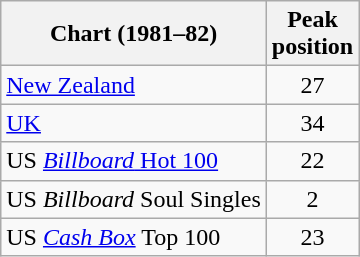<table class="wikitable sortable">
<tr>
<th align="left">Chart (1981–82)</th>
<th align="left">Peak<br>position</th>
</tr>
<tr>
<td><a href='#'>New Zealand</a></td>
<td style="text-align:center;">27</td>
</tr>
<tr>
<td><a href='#'>UK</a></td>
<td style="text-align:center;">34</td>
</tr>
<tr>
<td>US <a href='#'><em>Billboard</em> Hot 100</a></td>
<td style="text-align:center;">22</td>
</tr>
<tr>
<td>US <em>Billboard</em> Soul Singles</td>
<td style="text-align:center;">2</td>
</tr>
<tr>
<td>US <em><a href='#'>Cash Box</a></em> Top 100</td>
<td style="text-align:center;">23</td>
</tr>
</table>
